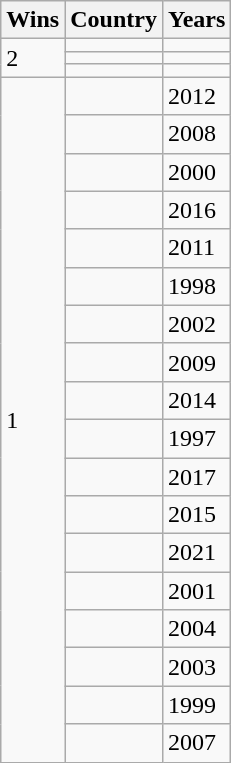<table class="wikitable sortable plainrowheaders">
<tr>
<th scope="col">Wins</th>
<th scope="col">Country</th>
<th scope="col">Years</th>
</tr>
<tr>
<td rowspan="3">2</td>
<td></td>
<td></td>
</tr>
<tr>
<td></td>
<td></td>
</tr>
<tr>
<td></td>
<td></td>
</tr>
<tr>
<td rowspan="19">1</td>
<td></td>
<td>2012</td>
</tr>
<tr>
<td></td>
<td>2008</td>
</tr>
<tr>
<td></td>
<td>2000</td>
</tr>
<tr>
<td></td>
<td>2016</td>
</tr>
<tr>
<td></td>
<td>2011</td>
</tr>
<tr>
<td></td>
<td>1998</td>
</tr>
<tr>
<td></td>
<td>2002</td>
</tr>
<tr>
<td></td>
<td>2009</td>
</tr>
<tr>
<td></td>
<td>2014</td>
</tr>
<tr>
<td></td>
<td>1997</td>
</tr>
<tr>
<td></td>
<td>2017</td>
</tr>
<tr>
<td></td>
<td>2015</td>
</tr>
<tr>
<td></td>
<td>2021</td>
</tr>
<tr>
<td></td>
<td>2001</td>
</tr>
<tr>
<td></td>
<td>2004</td>
</tr>
<tr>
<td></td>
<td>2003</td>
</tr>
<tr>
<td></td>
<td>1999</td>
</tr>
<tr>
<td></td>
<td>2007</td>
</tr>
</table>
